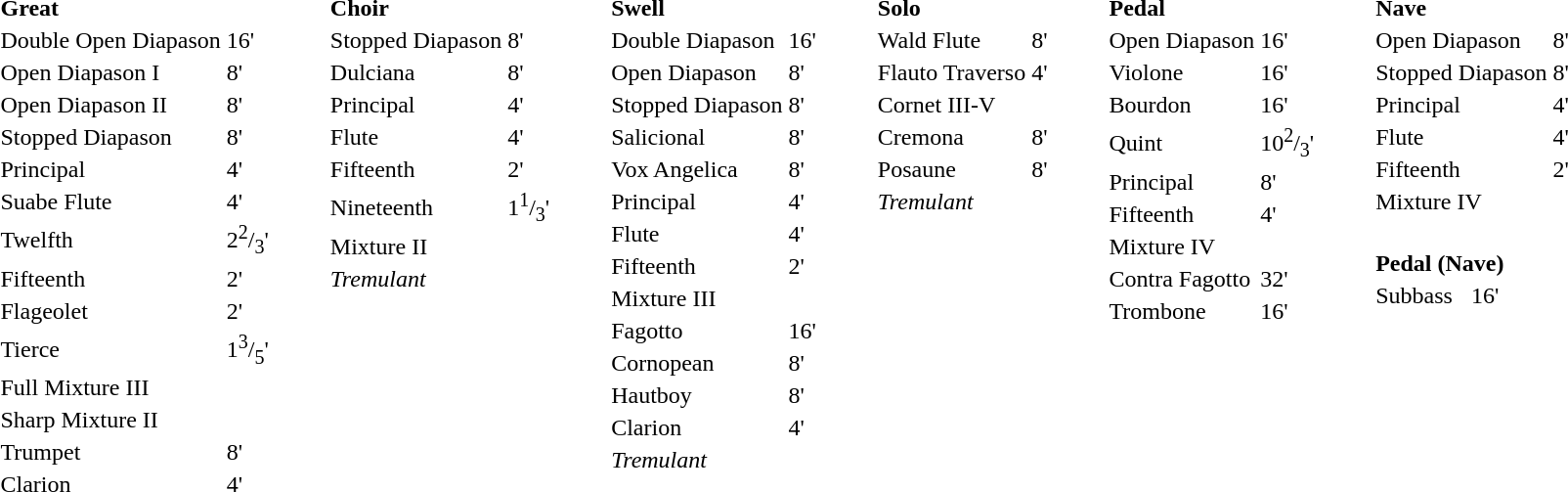<table border="0" cellspacing="20" cellpadding="18" style="border-collapse:collapse;">
<tr>
<td style="vertical-align:top"><br><table border="0">
<tr>
<td colspan=3><strong>Great</strong><br></td>
</tr>
<tr>
<td>Double Open Diapason</td>
<td>16'</td>
</tr>
<tr>
<td>Open Diapason I</td>
<td>8'</td>
</tr>
<tr>
<td>Open Diapason II</td>
<td>8'</td>
</tr>
<tr>
<td>Stopped Diapason</td>
<td>8'</td>
</tr>
<tr>
<td>Principal</td>
<td>4'</td>
</tr>
<tr>
<td>Suabe Flute</td>
<td>4'</td>
</tr>
<tr>
<td>Twelfth</td>
<td>2<sup>2</sup>/<sub>3</sub>'</td>
</tr>
<tr>
<td>Fifteenth</td>
<td>2'</td>
</tr>
<tr>
<td>Flageolet</td>
<td>2'</td>
</tr>
<tr>
<td>Tierce</td>
<td>1<sup>3</sup>/<sub>5</sub>'</td>
</tr>
<tr>
<td>Full Mixture III</td>
</tr>
<tr>
<td>Sharp Mixture II</td>
</tr>
<tr>
<td>Trumpet</td>
<td>8'</td>
</tr>
<tr>
<td>Clarion</td>
<td>4'</td>
</tr>
</table>
</td>
<td style="vertical-align:top"><br><table border="0">
<tr>
<td colspan=3><strong>Choir</strong><br></td>
</tr>
<tr>
<td>Stopped Diapason</td>
<td>8'</td>
</tr>
<tr>
<td>Dulciana</td>
<td>8'</td>
</tr>
<tr>
<td>Principal</td>
<td>4'</td>
</tr>
<tr>
<td>Flute</td>
<td>4'</td>
</tr>
<tr>
<td>Fifteenth</td>
<td>2'</td>
</tr>
<tr>
<td>Nineteenth</td>
<td>1<sup>1</sup>/<sub>3</sub>'</td>
</tr>
<tr>
<td>Mixture II</td>
</tr>
<tr>
<td><em>Tremulant</em></td>
</tr>
</table>
</td>
<td style="vertical-align:top"><br><table border="0">
<tr>
<td colspan=3><strong>Swell</strong><br></td>
</tr>
<tr>
<td>Double Diapason</td>
<td>16'</td>
</tr>
<tr>
<td>Open Diapason</td>
<td>8'</td>
</tr>
<tr>
<td>Stopped Diapason</td>
<td>8'</td>
</tr>
<tr>
<td>Salicional</td>
<td>8'</td>
</tr>
<tr>
<td>Vox Angelica</td>
<td>8'</td>
</tr>
<tr>
<td>Principal</td>
<td>4'</td>
</tr>
<tr>
<td>Flute</td>
<td>4'</td>
</tr>
<tr>
<td>Fifteenth</td>
<td>2'</td>
</tr>
<tr>
<td>Mixture III</td>
</tr>
<tr>
<td>Fagotto</td>
<td>16'</td>
</tr>
<tr>
<td>Cornopean</td>
<td>8'</td>
</tr>
<tr>
<td>Hautboy</td>
<td>8'</td>
</tr>
<tr>
<td>Clarion</td>
<td>4'</td>
</tr>
<tr>
<td><em>Tremulant</em></td>
</tr>
</table>
</td>
<td style="vertical-align:top"><br><table border="0">
<tr>
<td colspan=3><strong>Solo</strong><br></td>
</tr>
<tr>
<td>Wald Flute</td>
<td>8'</td>
</tr>
<tr>
<td>Flauto Traverso</td>
<td>4'</td>
</tr>
<tr>
<td>Cornet III-V</td>
</tr>
<tr>
<td>Cremona</td>
<td>8'</td>
</tr>
<tr>
<td>Posaune</td>
<td>8'</td>
</tr>
<tr>
<td><em>Tremulant</em></td>
</tr>
</table>
</td>
<td style="vertical-align:top"><br><table border="0">
<tr>
<td colspan=3><strong>Pedal</strong><br></td>
</tr>
<tr>
<td>Open Diapason</td>
<td>16'</td>
</tr>
<tr>
<td>Violone</td>
<td>16'</td>
</tr>
<tr>
<td>Bourdon</td>
<td>16'</td>
</tr>
<tr>
<td>Quint</td>
<td>10<sup>2</sup>/<sub>3</sub>'</td>
</tr>
<tr>
<td>Principal</td>
<td>8'</td>
</tr>
<tr>
<td>Fifteenth</td>
<td>4'</td>
</tr>
<tr>
<td>Mixture IV</td>
</tr>
<tr>
<td>Contra Fagotto</td>
<td>32'</td>
</tr>
<tr>
<td>Trombone</td>
<td>16'</td>
</tr>
</table>
</td>
<td style="vertical-align:top"><br><table border="0">
<tr>
<td colspan=3><strong>Nave</strong><br></td>
</tr>
<tr>
<td>Open Diapason</td>
<td>8'</td>
</tr>
<tr>
<td>Stopped Diapason</td>
<td>8'</td>
</tr>
<tr>
<td>Principal</td>
<td>4'</td>
</tr>
<tr>
<td>Flute</td>
<td>4'</td>
</tr>
<tr>
<td>Fifteenth</td>
<td>2'</td>
</tr>
<tr>
<td>Mixture IV</td>
</tr>
</table>
<br><table border="0">
<tr>
<td colspan=3><strong>Pedal (Nave)</strong><br></td>
</tr>
<tr>
<td>Subbass</td>
<td>16'</td>
</tr>
</table>
</td>
</tr>
</table>
